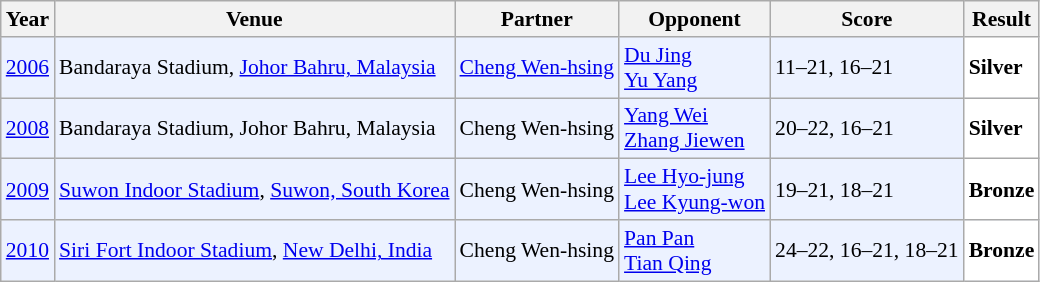<table class="sortable wikitable" style="font-size:90%;">
<tr>
<th>Year</th>
<th>Venue</th>
<th>Partner</th>
<th>Opponent</th>
<th>Score</th>
<th>Result</th>
</tr>
<tr style="background:#ECF2FF">
<td align="center"><a href='#'>2006</a></td>
<td align="left">Bandaraya Stadium, <a href='#'>Johor Bahru, Malaysia</a></td>
<td align="left"> <a href='#'>Cheng Wen-hsing</a></td>
<td align="left"> <a href='#'>Du Jing</a> <br>  <a href='#'>Yu Yang</a></td>
<td align="left">11–21, 16–21</td>
<td style="text-align:left; background:white"> <strong>Silver</strong></td>
</tr>
<tr style="background:#ECF2FF">
<td align="center"><a href='#'>2008</a></td>
<td align="left">Bandaraya Stadium, Johor Bahru, Malaysia</td>
<td align="left"> Cheng Wen-hsing</td>
<td align="left"> <a href='#'>Yang Wei</a> <br>  <a href='#'>Zhang Jiewen</a></td>
<td align="left">20–22, 16–21</td>
<td style="text-align:left; background:white"> <strong>Silver</strong></td>
</tr>
<tr style="background:#ECF2FF">
<td align="center"><a href='#'>2009</a></td>
<td align="left"><a href='#'>Suwon Indoor Stadium</a>, <a href='#'>Suwon, South Korea</a></td>
<td align="left"> Cheng Wen-hsing</td>
<td align="left"> <a href='#'>Lee Hyo-jung</a> <br>  <a href='#'>Lee Kyung-won</a></td>
<td align="left">19–21, 18–21</td>
<td style="text-align:left; background:white"> <strong>Bronze</strong></td>
</tr>
<tr style="background:#ECF2FF">
<td align="center"><a href='#'>2010</a></td>
<td align="left"><a href='#'>Siri Fort Indoor Stadium</a>, <a href='#'>New Delhi, India</a></td>
<td align="left"> Cheng Wen-hsing</td>
<td align="left"> <a href='#'>Pan Pan</a> <br>  <a href='#'>Tian Qing</a></td>
<td align="left">24–22, 16–21, 18–21</td>
<td style="text-align:left; background:white"> <strong>Bronze</strong></td>
</tr>
</table>
